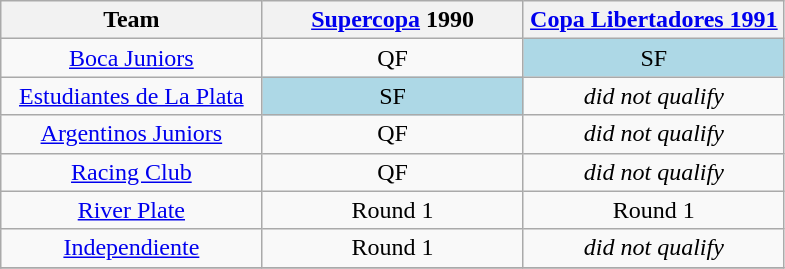<table class="wikitable">
<tr>
<th width= 33%>Team</th>
<th width= 33%><a href='#'>Supercopa</a> 1990</th>
<th width= 33%><a href='#'>Copa Libertadores 1991</a></th>
</tr>
<tr align="center">
<td><a href='#'>Boca Juniors</a></td>
<td>QF</td>
<td bgcolor = "lightblue">SF</td>
</tr>
<tr align="center">
<td><a href='#'>Estudiantes de La Plata</a></td>
<td bgcolor = "lightblue">SF</td>
<td><em>did not qualify</em></td>
</tr>
<tr align="center">
<td><a href='#'>Argentinos Juniors</a></td>
<td>QF</td>
<td><em>did not qualify</em></td>
</tr>
<tr align="center">
<td><a href='#'>Racing Club</a></td>
<td>QF</td>
<td><em>did not qualify</em></td>
</tr>
<tr align="center">
<td><a href='#'>River Plate</a></td>
<td>Round 1</td>
<td>Round 1</td>
</tr>
<tr align="center">
<td><a href='#'>Independiente</a></td>
<td>Round 1</td>
<td><em>did not qualify</em></td>
</tr>
<tr>
</tr>
</table>
